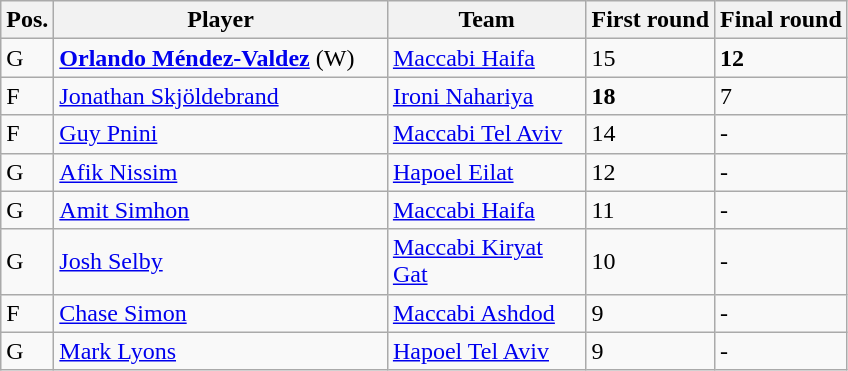<table class="wikitable">
<tr>
<th>Pos.</th>
<th width=215>Player</th>
<th width=125>Team</th>
<th>First round</th>
<th>Final round</th>
</tr>
<tr>
<td>G</td>
<td> <strong><a href='#'>Orlando Méndez-Valdez</a></strong> (W)</td>
<td><a href='#'>Maccabi Haifa</a></td>
<td>15</td>
<td><strong>12</strong></td>
</tr>
<tr>
<td>F</td>
<td> <a href='#'>Jonathan Skjöldebrand</a></td>
<td><a href='#'>Ironi Nahariya</a></td>
<td><strong>18</strong></td>
<td>7</td>
</tr>
<tr>
<td>F</td>
<td> <a href='#'>Guy Pnini</a></td>
<td><a href='#'>Maccabi Tel Aviv</a></td>
<td>14</td>
<td>-</td>
</tr>
<tr>
<td>G</td>
<td> <a href='#'>Afik Nissim</a></td>
<td><a href='#'>Hapoel Eilat</a></td>
<td>12</td>
<td>-</td>
</tr>
<tr>
<td>G</td>
<td> <a href='#'>Amit Simhon</a></td>
<td><a href='#'>Maccabi Haifa</a></td>
<td>11</td>
<td>-</td>
</tr>
<tr>
<td>G</td>
<td> <a href='#'>Josh Selby</a></td>
<td><a href='#'>Maccabi Kiryat Gat</a></td>
<td>10</td>
<td>-</td>
</tr>
<tr>
<td>F</td>
<td> <a href='#'>Chase Simon</a></td>
<td><a href='#'>Maccabi Ashdod</a></td>
<td>9</td>
<td>-</td>
</tr>
<tr>
<td>G</td>
<td> <a href='#'>Mark Lyons</a></td>
<td><a href='#'>Hapoel Tel Aviv</a></td>
<td>9</td>
<td>-</td>
</tr>
</table>
